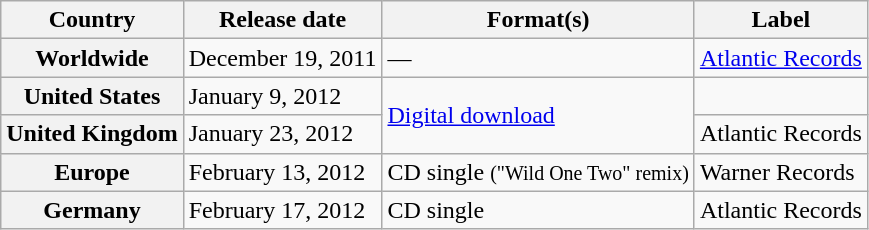<table class="wikitable plainrowheaders">
<tr>
<th scope="col">Country</th>
<th scope="col">Release date</th>
<th scope="col">Format(s)</th>
<th scope="col">Label</th>
</tr>
<tr>
<th scope="row">Worldwide</th>
<td>December 19, 2011</td>
<td>—</td>
<td><a href='#'>Atlantic Records</a></td>
</tr>
<tr>
<th scope="row">United States</th>
<td>January 9, 2012</td>
<td rowspan="2"><a href='#'>Digital download</a></td>
<td></td>
</tr>
<tr>
<th scope="row">United Kingdom</th>
<td>January 23, 2012</td>
<td>Atlantic Records</td>
</tr>
<tr>
<th scope="row">Europe</th>
<td>February 13, 2012</td>
<td>CD single <small>("Wild One Two" remix)</small></td>
<td>Warner Records</td>
</tr>
<tr>
<th scope="row">Germany</th>
<td>February 17, 2012</td>
<td>CD single</td>
<td>Atlantic Records</td>
</tr>
</table>
